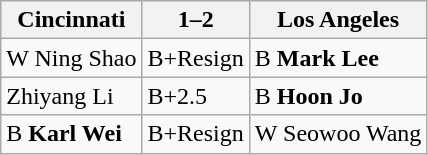<table class="wikitable">
<tr>
<th>Cincinnati</th>
<th>1–2</th>
<th>Los Angeles</th>
</tr>
<tr>
<td>W Ning Shao</td>
<td>B+Resign</td>
<td>B <strong>Mark Lee</strong></td>
</tr>
<tr>
<td>Zhiyang Li</td>
<td>B+2.5</td>
<td>B <strong>Hoon Jo</strong></td>
</tr>
<tr>
<td>B <strong>Karl Wei</strong></td>
<td>B+Resign</td>
<td>W Seowoo Wang</td>
</tr>
</table>
